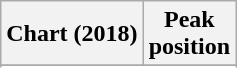<table class="wikitable sortable plainrowheaders" style="text-align:center">
<tr>
<th scope="col">Chart (2018)</th>
<th scope="col">Peak<br> position</th>
</tr>
<tr>
</tr>
<tr>
</tr>
<tr>
</tr>
<tr>
</tr>
<tr>
</tr>
<tr>
</tr>
<tr>
</tr>
<tr>
</tr>
<tr>
</tr>
<tr>
</tr>
<tr>
</tr>
<tr>
</tr>
<tr>
</tr>
<tr>
</tr>
<tr>
</tr>
<tr>
</tr>
<tr>
</tr>
<tr>
</tr>
<tr>
</tr>
</table>
